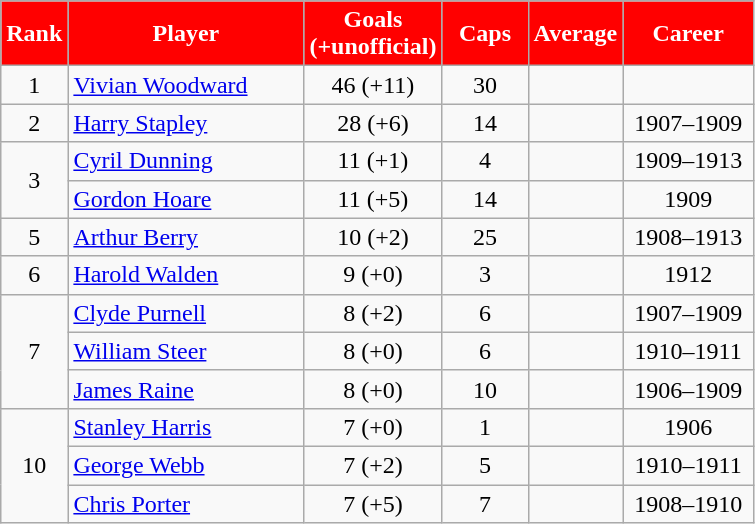<table class="wikitable sortable" style="text-align:center;">
<tr style="color:white;">
<th style="width:30px; background:#ff0000;">Rank</th>
<th style="width:150px; background:#ff0000;">Player</th>
<th style="width:60px; background:#ff0000;">Goals (+unofficial)</th>
<th style="width:50px; background:#ff0000;">Caps</th>
<th style="width:50px; background:#ff0000;">Average</th>
<th style="width:80px; background:#ff0000;">Career</th>
</tr>
<tr>
<td>1</td>
<td align=left><a href='#'>Vivian Woodward</a></td>
<td>46 (+11)</td>
<td>30</td>
<td></td>
<td></td>
</tr>
<tr>
<td>2</td>
<td align=left><a href='#'>Harry Stapley</a></td>
<td>28 (+6)</td>
<td>14</td>
<td></td>
<td>1907–1909</td>
</tr>
<tr>
<td rowspan=2>3</td>
<td align=left><a href='#'>Cyril Dunning</a></td>
<td>11 (+1)</td>
<td>4</td>
<td></td>
<td>1909–1913</td>
</tr>
<tr>
<td align=left><a href='#'>Gordon Hoare</a></td>
<td>11 (+5)</td>
<td>14</td>
<td></td>
<td>1909</td>
</tr>
<tr>
<td>5</td>
<td align=left><a href='#'>Arthur Berry</a></td>
<td>10 (+2)</td>
<td>25</td>
<td></td>
<td>1908–1913</td>
</tr>
<tr>
<td>6</td>
<td align=left><a href='#'>Harold Walden</a></td>
<td>9 (+0)</td>
<td>3</td>
<td></td>
<td>1912</td>
</tr>
<tr>
<td rowspan=3>7</td>
<td align=left><a href='#'>Clyde Purnell</a></td>
<td>8 (+2)</td>
<td>6</td>
<td></td>
<td>1907–1909</td>
</tr>
<tr>
<td align=left><a href='#'>William Steer</a></td>
<td>8 (+0)</td>
<td>6</td>
<td></td>
<td>1910–1911</td>
</tr>
<tr>
<td align=left><a href='#'>James Raine</a></td>
<td>8 (+0)</td>
<td>10</td>
<td></td>
<td>1906–1909</td>
</tr>
<tr>
<td rowspan=3>10</td>
<td align=left><a href='#'>Stanley Harris</a></td>
<td>7 (+0)</td>
<td>1</td>
<td></td>
<td>1906</td>
</tr>
<tr>
<td align=left><a href='#'>George Webb</a></td>
<td>7 (+2)</td>
<td>5</td>
<td></td>
<td>1910–1911</td>
</tr>
<tr>
<td align=left><a href='#'>Chris Porter</a></td>
<td>7 (+5)</td>
<td>7</td>
<td></td>
<td>1908–1910</td>
</tr>
</table>
